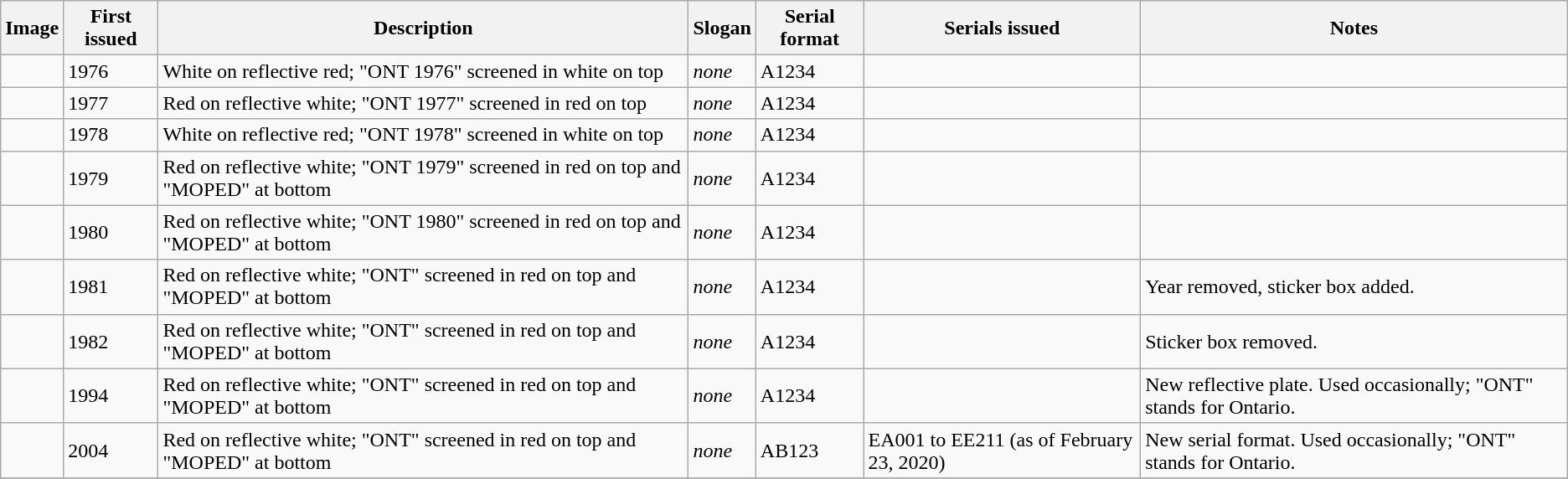<table class="wikitable">
<tr>
<th>Image</th>
<th>First issued</th>
<th>Description</th>
<th>Slogan</th>
<th>Serial format</th>
<th>Serials issued</th>
<th>Notes</th>
</tr>
<tr>
<td></td>
<td>1976</td>
<td>White on reflective red; "ONT 1976" screened in white on top</td>
<td><em>none</em></td>
<td>A1234</td>
<td></td>
<td></td>
</tr>
<tr>
<td></td>
<td>1977</td>
<td>Red on reflective white; "ONT 1977" screened in red on top</td>
<td><em>none</em></td>
<td>A1234</td>
<td></td>
<td></td>
</tr>
<tr>
<td></td>
<td>1978</td>
<td>White on reflective red; "ONT 1978" screened in white on top</td>
<td><em>none</em></td>
<td>A1234</td>
<td></td>
<td></td>
</tr>
<tr>
<td></td>
<td>1979</td>
<td>Red on reflective white; "ONT 1979" screened in red on top and "MOPED" at bottom</td>
<td><em>none</em></td>
<td>A1234</td>
<td></td>
<td></td>
</tr>
<tr>
<td></td>
<td>1980</td>
<td>Red on reflective white; "ONT 1980" screened in red on top and "MOPED" at bottom</td>
<td><em>none</em></td>
<td>A1234</td>
<td></td>
<td></td>
</tr>
<tr>
<td></td>
<td>1981</td>
<td>Red on reflective white; "ONT" screened in red on top and "MOPED" at bottom</td>
<td><em>none</em></td>
<td>A1234</td>
<td></td>
<td>Year removed, sticker box added.</td>
</tr>
<tr>
<td></td>
<td>1982</td>
<td>Red on reflective white; "ONT" screened in red on top and "MOPED" at bottom</td>
<td><em>none</em></td>
<td>A1234</td>
<td></td>
<td>Sticker box removed.</td>
</tr>
<tr>
<td></td>
<td>1994</td>
<td>Red on reflective white; "ONT" screened in red on top and "MOPED" at bottom</td>
<td><em>none</em></td>
<td>A1234</td>
<td></td>
<td>New reflective plate. Used occasionally; "ONT" stands for Ontario.</td>
</tr>
<tr>
<td></td>
<td>2004</td>
<td>Red on reflective white; "ONT" screened in red on top and "MOPED" at bottom</td>
<td><em>none</em></td>
<td>AB123</td>
<td>EA001 to EE211 (as of February 23, 2020)</td>
<td>New serial format. Used occasionally; "ONT" stands for Ontario.</td>
</tr>
<tr>
</tr>
</table>
